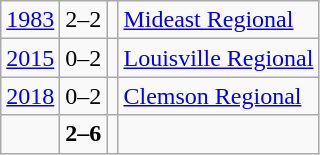<table class="wikitable">
<tr>
<td><a href='#'>1983</a></td>
<td>2–2</td>
<td></td>
<td><a href='#'>Mideast Regional</a></td>
</tr>
<tr>
<td><a href='#'>2015</a></td>
<td>0–2</td>
<td></td>
<td><a href='#'>Louisville Regional</a></td>
</tr>
<tr>
<td><a href='#'>2018</a></td>
<td>0–2</td>
<td></td>
<td><a href='#'>Clemson Regional</a></td>
</tr>
<tr>
<td></td>
<td><strong>2–6</strong></td>
<td><strong></strong></td>
<td></td>
</tr>
</table>
